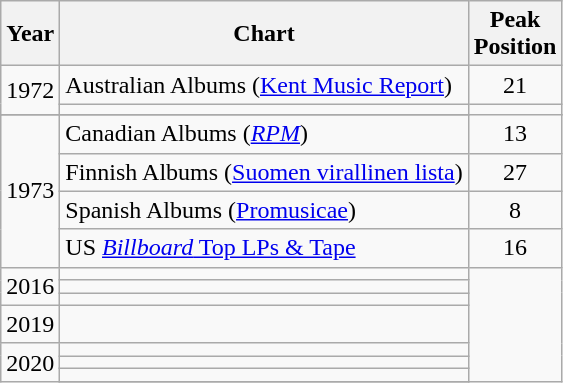<table class="wikitable sortable">
<tr>
<th scope="col">Year</th>
<th scope="col">Chart</th>
<th scope="col">Peak<br>Position</th>
</tr>
<tr>
<td rowspan="2">1972</td>
<td>Australian Albums (<a href='#'>Kent Music Report</a>)</td>
<td align="center">21</td>
</tr>
<tr>
<td></td>
</tr>
<tr>
</tr>
<tr>
<td rowspan="4">1973</td>
<td>Canadian Albums (<em><a href='#'>RPM</a></em>)</td>
<td align="center">13</td>
</tr>
<tr>
<td>Finnish Albums (<a href='#'>Suomen virallinen lista</a>)</td>
<td align="center">27</td>
</tr>
<tr>
<td>Spanish Albums (<a href='#'>Promusicae</a>)</td>
<td align="center">8</td>
</tr>
<tr>
<td>US <a href='#'><em>Billboard</em> Top LPs & Tape</a></td>
<td align="center">16</td>
</tr>
<tr>
<td rowspan="3">2016</td>
<td></td>
</tr>
<tr>
<td></td>
</tr>
<tr>
<td></td>
</tr>
<tr>
<td>2019</td>
<td></td>
</tr>
<tr>
<td rowspan="4">2020</td>
<td></td>
</tr>
<tr>
<td></td>
</tr>
<tr>
<td></td>
</tr>
<tr>
</tr>
</table>
